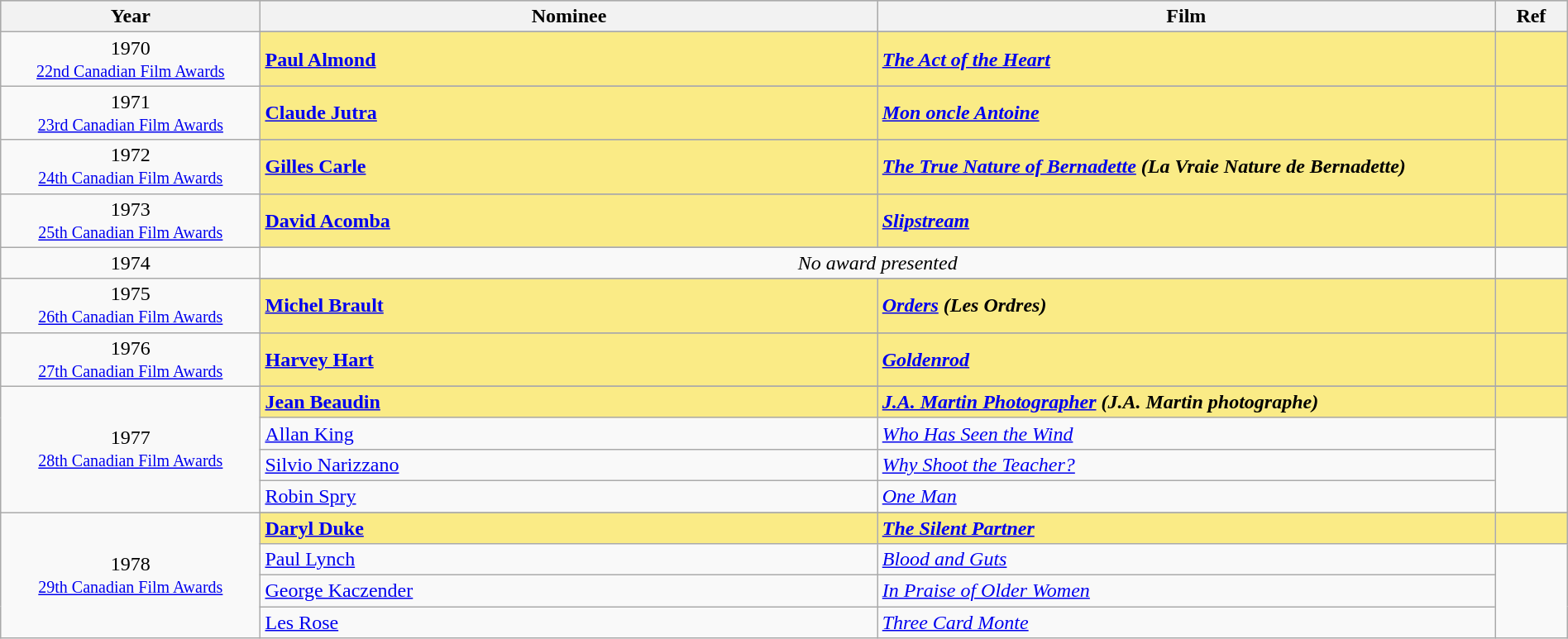<table class="wikitable" style="width:100%;">
<tr style="background:#bebebe;">
<th style="width:8%;">Year</th>
<th style="width:19%;">Nominee</th>
<th style="width:19%;">Film</th>
<th style="width:2%;">Ref</th>
</tr>
<tr>
<td rowspan=2 align="center">1970<br><small><a href='#'>22nd Canadian Film Awards</a></small></td>
</tr>
<tr style="background:#FAEB86;">
<td><strong><a href='#'>Paul Almond</a></strong></td>
<td><strong><em><a href='#'>The Act of the Heart</a></em></strong></td>
<td></td>
</tr>
<tr>
<td rowspan=2 align="center">1971<br><small><a href='#'>23rd Canadian Film Awards</a></small></td>
</tr>
<tr style="background:#FAEB86;">
<td><strong><a href='#'>Claude Jutra</a></strong></td>
<td><strong><em><a href='#'>Mon oncle Antoine</a></em></strong></td>
<td></td>
</tr>
<tr>
<td rowspan=2 align="center">1972<br><small><a href='#'>24th Canadian Film Awards</a></small></td>
</tr>
<tr style="background:#FAEB86;">
<td><strong><a href='#'>Gilles Carle</a></strong></td>
<td><strong><em><a href='#'>The True Nature of Bernadette</a> (La Vraie Nature de Bernadette)</em></strong></td>
<td></td>
</tr>
<tr>
<td rowspan=2 align="center">1973<br><small><a href='#'>25th Canadian Film Awards</a></small></td>
</tr>
<tr style="background:#FAEB86;">
<td><strong><a href='#'>David Acomba</a></strong></td>
<td><strong><em><a href='#'>Slipstream</a></em></strong></td>
<td></td>
</tr>
<tr>
<td rowspan=2 align="center">1974</td>
</tr>
<tr>
<td colspan=2 align=center><em>No award presented</em></td>
<td></td>
</tr>
<tr>
<td rowspan=2 align="center">1975<br><small><a href='#'>26th Canadian Film Awards</a></small></td>
</tr>
<tr style="background:#FAEB86;">
<td><strong><a href='#'>Michel Brault</a></strong></td>
<td><strong><em><a href='#'>Orders</a> (Les Ordres)</em></strong></td>
<td></td>
</tr>
<tr>
<td rowspan=2 align="center">1976<br><small><a href='#'>27th Canadian Film Awards</a></small></td>
</tr>
<tr style="background:#FAEB86;">
<td><strong><a href='#'>Harvey Hart</a></strong></td>
<td><strong><em><a href='#'>Goldenrod</a></em></strong></td>
<td></td>
</tr>
<tr>
<td rowspan=5 align="center">1977<br><small><a href='#'>28th Canadian Film Awards</a></small></td>
</tr>
<tr style="background:#FAEB86;">
<td><strong><a href='#'>Jean Beaudin</a></strong></td>
<td><strong><em><a href='#'>J.A. Martin Photographer</a> (J.A. Martin photographe)</em></strong></td>
<td></td>
</tr>
<tr>
<td><a href='#'>Allan King</a></td>
<td><em><a href='#'>Who Has Seen the Wind</a></em></td>
<td rowspan=3></td>
</tr>
<tr>
<td><a href='#'>Silvio Narizzano</a></td>
<td><em><a href='#'>Why Shoot the Teacher?</a></em></td>
</tr>
<tr>
<td><a href='#'>Robin Spry</a></td>
<td><em><a href='#'>One Man</a></em></td>
</tr>
<tr>
<td rowspan=5 align="center">1978<br><small><a href='#'>29th Canadian Film Awards</a></small></td>
</tr>
<tr style="background:#FAEB86;">
<td><strong><a href='#'>Daryl Duke</a></strong></td>
<td><strong><em><a href='#'>The Silent Partner</a></em></strong></td>
<td></td>
</tr>
<tr>
<td><a href='#'>Paul Lynch</a></td>
<td><em><a href='#'>Blood and Guts</a></em></td>
<td rowspan=3></td>
</tr>
<tr>
<td><a href='#'>George Kaczender</a></td>
<td><em><a href='#'>In Praise of Older Women</a></em></td>
</tr>
<tr>
<td><a href='#'>Les Rose</a></td>
<td><em><a href='#'>Three Card Monte</a></em></td>
</tr>
</table>
